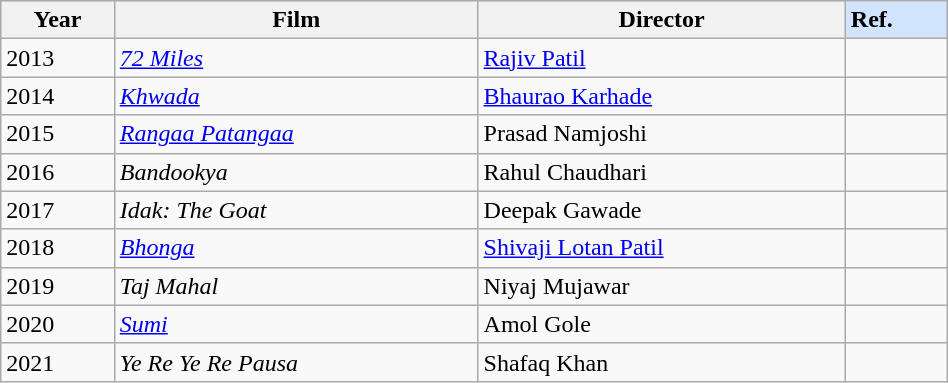<table class="wikitable sortable" style="width:50%;">
<tr style="background:#d1e4fd;">
<th>Year</th>
<th>Film</th>
<th>Director</th>
<td><strong>Ref.</strong></td>
</tr>
<tr>
<td>2013</td>
<td><em><a href='#'>72 Miles</a></em></td>
<td><a href='#'>Rajiv Patil</a></td>
<td></td>
</tr>
<tr>
<td>2014</td>
<td><em><a href='#'>Khwada</a></em></td>
<td><a href='#'>Bhaurao Karhade</a></td>
<td></td>
</tr>
<tr>
<td>2015</td>
<td><em><a href='#'>Rangaa Patangaa</a></em></td>
<td>Prasad Namjoshi</td>
<td></td>
</tr>
<tr>
<td>2016</td>
<td><em>Bandookya</em></td>
<td>Rahul Chaudhari</td>
<td></td>
</tr>
<tr>
<td>2017</td>
<td><em>Idak: The Goat</em></td>
<td>Deepak Gawade</td>
<td></td>
</tr>
<tr>
<td>2018</td>
<td><em><a href='#'>Bhonga</a></em></td>
<td><a href='#'>Shivaji Lotan Patil</a></td>
<td></td>
</tr>
<tr>
<td>2019</td>
<td><em>Taj Mahal</em></td>
<td>Niyaj Mujawar</td>
<td></td>
</tr>
<tr>
<td>2020</td>
<td><em><a href='#'>Sumi</a></em></td>
<td>Amol Gole</td>
<td></td>
</tr>
<tr>
<td>2021</td>
<td><em>Ye Re Ye Re Pausa</em></td>
<td>Shafaq Khan</td>
<td></td>
</tr>
</table>
